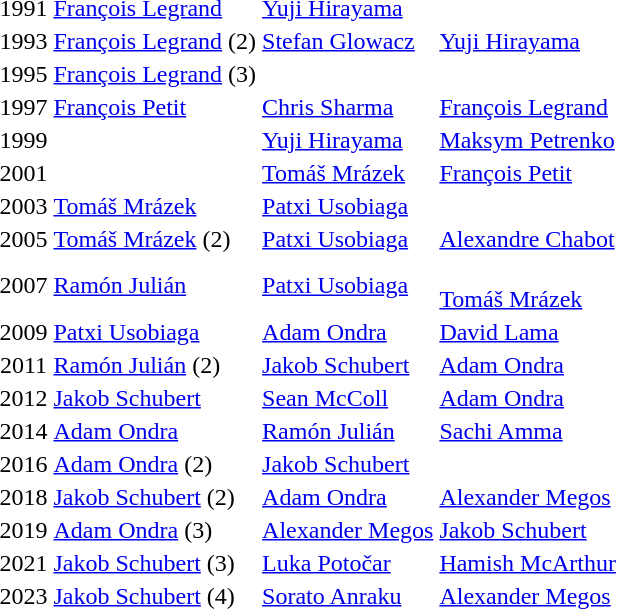<table>
<tr>
<td align="center">1991</td>
<td> <a href='#'>François Legrand</a></td>
<td> <a href='#'>Yuji Hirayama</a></td>
<td> </td>
</tr>
<tr>
<td align="center">1993</td>
<td> <a href='#'>François Legrand</a> (2)</td>
<td> <a href='#'>Stefan Glowacz</a></td>
<td> <a href='#'>Yuji Hirayama</a></td>
</tr>
<tr>
<td align="center">1995</td>
<td> <a href='#'>François Legrand</a> (3)</td>
<td> </td>
<td> </td>
</tr>
<tr>
<td align="center">1997</td>
<td> <a href='#'>François Petit</a></td>
<td> <a href='#'>Chris Sharma</a></td>
<td> <a href='#'>François Legrand</a></td>
</tr>
<tr>
<td align="center">1999</td>
<td> </td>
<td> <a href='#'>Yuji Hirayama</a></td>
<td> <a href='#'> Maksym Petrenko</a></td>
</tr>
<tr>
<td align="center">2001</td>
<td> </td>
<td> <a href='#'>Tomáš Mrázek</a></td>
<td> <a href='#'>François Petit</a></td>
</tr>
<tr>
<td align="center">2003</td>
<td> <a href='#'>Tomáš Mrázek</a></td>
<td> <a href='#'>Patxi Usobiaga</a></td>
<td> </td>
</tr>
<tr>
<td align="center">2005</td>
<td> <a href='#'>Tomáš Mrázek</a> (2)</td>
<td> <a href='#'>Patxi Usobiaga</a></td>
<td> <a href='#'>Alexandre Chabot</a></td>
</tr>
<tr>
<td align="center">2007</td>
<td> <a href='#'>Ramón Julián</a></td>
<td> <a href='#'>Patxi Usobiaga</a></td>
<td> <br> <a href='#'>Tomáš Mrázek</a><br> </td>
</tr>
<tr>
<td align="center">2009</td>
<td> <a href='#'>Patxi Usobiaga</a></td>
<td> <a href='#'>Adam Ondra</a></td>
<td> <a href='#'>David Lama</a></td>
</tr>
<tr>
<td align="center">2011</td>
<td> <a href='#'>Ramón Julián</a> (2)</td>
<td> <a href='#'>Jakob Schubert</a></td>
<td> <a href='#'>Adam Ondra</a></td>
</tr>
<tr>
<td align="center">2012</td>
<td> <a href='#'>Jakob Schubert</a></td>
<td> <a href='#'>Sean McColl</a></td>
<td> <a href='#'>Adam Ondra</a></td>
</tr>
<tr>
<td align="center">2014</td>
<td> <a href='#'>Adam Ondra</a></td>
<td> <a href='#'>Ramón Julián</a></td>
<td> <a href='#'>Sachi Amma</a></td>
</tr>
<tr>
<td align="center">2016</td>
<td> <a href='#'>Adam Ondra</a> (2)</td>
<td> <a href='#'>Jakob Schubert</a></td>
<td> </td>
</tr>
<tr>
<td align="center">2018</td>
<td> <a href='#'>Jakob Schubert</a> (2)</td>
<td> <a href='#'>Adam Ondra</a></td>
<td> <a href='#'>Alexander Megos</a></td>
</tr>
<tr>
<td align="center">2019</td>
<td> <a href='#'>Adam Ondra</a> (3)</td>
<td> <a href='#'>Alexander Megos</a></td>
<td> <a href='#'>Jakob Schubert</a></td>
</tr>
<tr>
<td align="center">2021</td>
<td> <a href='#'>Jakob Schubert</a> (3)</td>
<td> <a href='#'>Luka Potočar</a></td>
<td> <a href='#'>Hamish McArthur</a></td>
</tr>
<tr>
<td align="center">2023</td>
<td> <a href='#'>Jakob Schubert</a> (4)</td>
<td> <a href='#'>Sorato Anraku</a></td>
<td> <a href='#'>Alexander Megos</a></td>
</tr>
<tr>
</tr>
</table>
